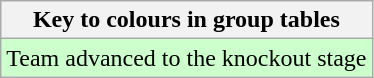<table class="wikitable">
<tr>
<th>Key to colours in group tables</th>
</tr>
<tr>
<td bgcolor="#ccffcc">Team advanced to the knockout stage</td>
</tr>
</table>
